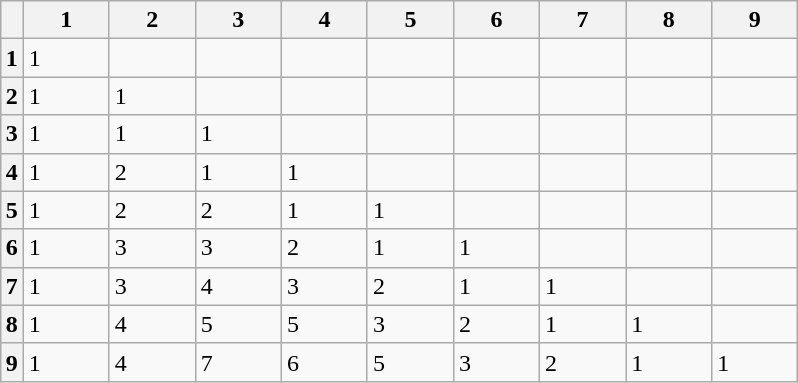<table class="wikitable" style="margin-left:1.6em">
<tr>
<th></th>
<th width="50">1</th>
<th width="50">2</th>
<th width="50">3</th>
<th width="50">4</th>
<th width="50">5</th>
<th width="50">6</th>
<th width="50">7</th>
<th width="50">8</th>
<th width="50">9</th>
</tr>
<tr>
<th>1</th>
<td>1</td>
<td></td>
<td></td>
<td></td>
<td></td>
<td></td>
<td></td>
<td></td>
<td></td>
</tr>
<tr>
<th>2</th>
<td>1</td>
<td>1</td>
<td></td>
<td></td>
<td></td>
<td></td>
<td></td>
<td></td>
<td></td>
</tr>
<tr>
<th>3</th>
<td>1</td>
<td>1</td>
<td>1</td>
<td></td>
<td></td>
<td></td>
<td></td>
<td></td>
<td></td>
</tr>
<tr>
<th>4</th>
<td>1</td>
<td>2</td>
<td>1</td>
<td>1</td>
<td></td>
<td></td>
<td></td>
<td></td>
<td></td>
</tr>
<tr>
<th>5</th>
<td>1</td>
<td>2</td>
<td>2</td>
<td>1</td>
<td>1</td>
<td></td>
<td></td>
<td></td>
<td></td>
</tr>
<tr>
<th>6</th>
<td>1</td>
<td>3</td>
<td>3</td>
<td>2</td>
<td>1</td>
<td>1</td>
<td></td>
<td></td>
<td></td>
</tr>
<tr>
<th>7</th>
<td>1</td>
<td>3</td>
<td>4</td>
<td>3</td>
<td>2</td>
<td>1</td>
<td>1</td>
<td></td>
<td></td>
</tr>
<tr>
<th>8</th>
<td>1</td>
<td>4</td>
<td>5</td>
<td>5</td>
<td>3</td>
<td>2</td>
<td>1</td>
<td>1</td>
<td></td>
</tr>
<tr>
<th>9</th>
<td>1</td>
<td>4</td>
<td>7</td>
<td>6</td>
<td>5</td>
<td>3</td>
<td>2</td>
<td>1</td>
<td>1</td>
</tr>
</table>
